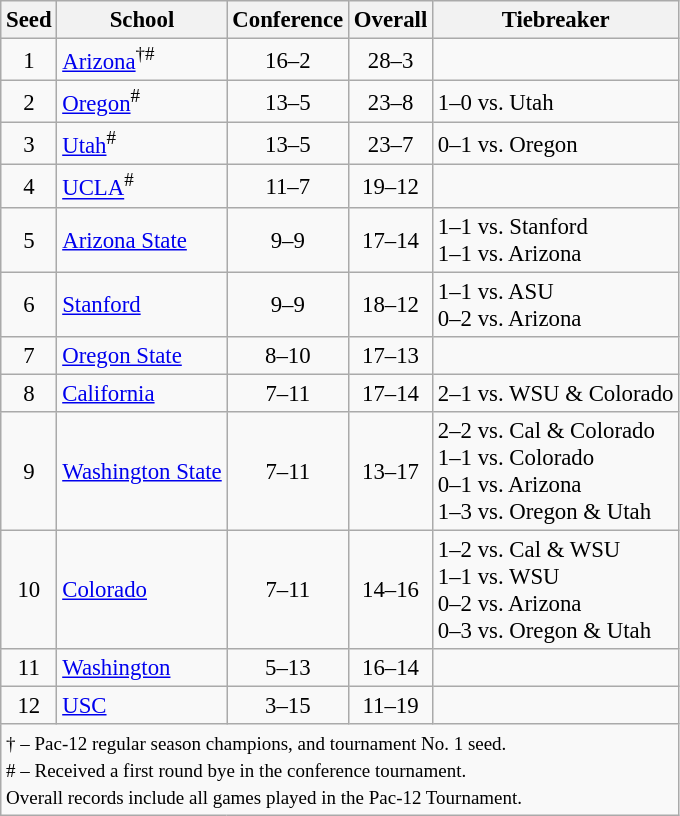<table class="wikitable" style="white-space:nowrap; font-size:95%; text-align:center">
<tr>
<th>Seed</th>
<th>School</th>
<th>Conference</th>
<th>Overall</th>
<th>Tiebreaker</th>
</tr>
<tr>
<td>1</td>
<td align=left><a href='#'>Arizona</a><sup>†#</sup></td>
<td>16–2</td>
<td>28–3</td>
<td></td>
</tr>
<tr>
<td>2</td>
<td align=left><a href='#'>Oregon</a><sup>#</sup></td>
<td>13–5</td>
<td>23–8</td>
<td align=left>1–0 vs. Utah</td>
</tr>
<tr>
<td>3</td>
<td align=left><a href='#'>Utah</a><sup>#</sup></td>
<td>13–5</td>
<td>23–7</td>
<td align=left>0–1 vs. Oregon</td>
</tr>
<tr>
<td>4</td>
<td align=left><a href='#'>UCLA</a><sup>#</sup></td>
<td>11–7</td>
<td>19–12</td>
<td></td>
</tr>
<tr>
<td>5</td>
<td align=left><a href='#'>Arizona State</a></td>
<td>9–9</td>
<td>17–14</td>
<td align=left>1–1 vs. Stanford <br> 1–1 vs. Arizona</td>
</tr>
<tr>
<td>6</td>
<td align=left><a href='#'>Stanford</a></td>
<td>9–9</td>
<td>18–12</td>
<td align=left>1–1 vs. ASU <br> 0–2 vs. Arizona</td>
</tr>
<tr>
<td>7</td>
<td align=left><a href='#'>Oregon State</a></td>
<td>8–10</td>
<td>17–13</td>
<td></td>
</tr>
<tr>
<td>8</td>
<td align=left><a href='#'>California</a></td>
<td>7–11</td>
<td>17–14</td>
<td align=left>2–1 vs. WSU & Colorado</td>
</tr>
<tr>
<td>9</td>
<td align=left><a href='#'>Washington State</a></td>
<td>7–11</td>
<td>13–17</td>
<td align=left>2–2 vs. Cal & Colorado <br> 1–1 vs. Colorado <br> 0–1 vs. Arizona <br> 1–3 vs. Oregon & Utah</td>
</tr>
<tr>
<td>10</td>
<td align=left><a href='#'>Colorado</a></td>
<td>7–11</td>
<td>14–16</td>
<td align=left>1–2 vs. Cal & WSU <br> 1–1 vs. WSU <br> 0–2 vs. Arizona <br> 0–3 vs. Oregon & Utah</td>
</tr>
<tr>
<td>11</td>
<td align=left><a href='#'>Washington</a></td>
<td>5–13</td>
<td>16–14</td>
<td></td>
</tr>
<tr>
<td>12</td>
<td align=left><a href='#'>USC</a></td>
<td>3–15</td>
<td>11–19</td>
<td></td>
</tr>
<tr>
<td colspan=6 align=left><small>† – Pac-12 regular season champions, and tournament No. 1 seed.<br># – Received a first round bye in the conference tournament.<br>Overall records include all games played in the Pac-12 Tournament.</small></td>
</tr>
</table>
